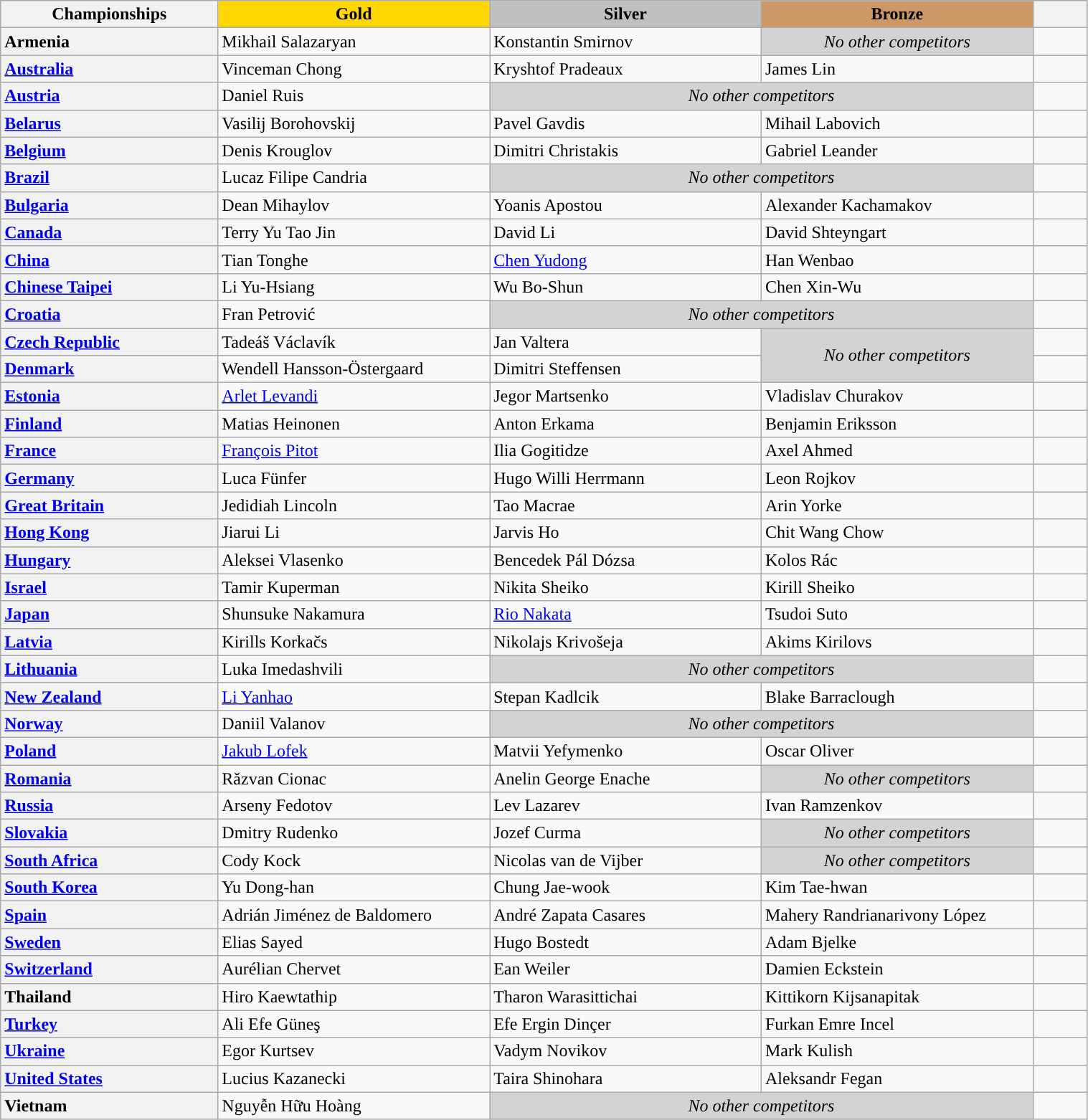<table class="wikitable unsortable" style="text-align:left; width:80%;">
<tr>
<th scope="col" style="text-align:center; width:20%;">Championships</th>
<td scope="col" style="text-align:center; width:25%; background:gold"><strong>Gold</strong></td>
<td scope="col" style="text-align:center; width:25%; background:silver"><strong>Silver</strong></td>
<td scope="col" style="text-align:center; width:25%; background:#c96"><strong>Bronze</strong></td>
<th scope="col" style="text-align:center; width:5%;"></th>
</tr>
<tr>
<th scope="row" style="text-align:left"> Armenia</th>
<td>Mikhail Salazaryan</td>
<td>Konstantin Smirnov</td>
<td align="center" bgcolor="lightgray"><em>No other competitors</em></td>
<td></td>
</tr>
<tr>
<th scope="row" style="text-align:left"> <a href='#'>Australia</a></th>
<td>Vinceman Chong</td>
<td>Kryshtof Pradeaux</td>
<td>James Lin</td>
<td></td>
</tr>
<tr>
<th scope="row" style="text-align:left"> <a href='#'>Austria</a></th>
<td>Daniel Ruis</td>
<td colspan="2" align="center" bgcolor="lightgray"><em>No other competitors</em></td>
<td></td>
</tr>
<tr>
<th scope="row" style="text-align:left"> <a href='#'>Belarus</a></th>
<td>Vasilij Borohovskij</td>
<td>Pavel Gavdis</td>
<td>Mihail Labovich</td>
<td></td>
</tr>
<tr>
<th scope="row" style="text-align:left"> <a href='#'>Belgium</a></th>
<td>Denis Krouglov</td>
<td>Dimitri Christakis</td>
<td>Gabriel Leander</td>
<td></td>
</tr>
<tr>
<th scope="row" style="text-align:left"> <a href='#'>Brazil</a></th>
<td>Lucaz Filipe Candria</td>
<td colspan="2" align="center" bgcolor="lightgray"><em>No other competitors</em></td>
<td></td>
</tr>
<tr>
<th scope="row" style="text-align:left"> <a href='#'>Bulgaria</a></th>
<td>Dean Mihaylov</td>
<td>Yoanis Apostou</td>
<td>Alexander Kachamakov</td>
<td></td>
</tr>
<tr>
<th scope="row" style="text-align:left"> <a href='#'>Canada</a></th>
<td>Terry Yu Tao Jin</td>
<td>David Li</td>
<td>David Shteyngart</td>
<td></td>
</tr>
<tr>
<th scope="row" style="text-align:left"> <a href='#'>China</a></th>
<td>Tian Tonghe</td>
<td><a href='#'>Chen Yudong</a></td>
<td>Han Wenbao</td>
<td></td>
</tr>
<tr>
<th scope="row" style="text-align:left"> <a href='#'>Chinese Taipei</a></th>
<td>Li Yu-Hsiang</td>
<td>Wu Bo-Shun</td>
<td>Chen Xin-Wu</td>
<td></td>
</tr>
<tr>
<th scope="row" style="text-align:left"> <a href='#'>Croatia</a></th>
<td>Fran Petrović</td>
<td colspan="2" align="center" bgcolor="lightgray"><em>No other competitors</em></td>
<td></td>
</tr>
<tr>
<th scope="row" style="text-align:left"> <a href='#'>Czech Republic</a></th>
<td>Tadeáš Václavík</td>
<td>Jan Valtera</td>
<td rowspan="2" align="center" bgcolor="lightgray"><em>No other competitors</em></td>
<td></td>
</tr>
<tr>
<th scope="row" style="text-align:left"> <a href='#'>Denmark</a></th>
<td>Wendell Hansson-Östergaard</td>
<td>Dimitri Steffensen</td>
<td></td>
</tr>
<tr>
<th scope="row" style="text-align:left"> <a href='#'>Estonia</a></th>
<td><a href='#'>Arlet Levandi</a></td>
<td>Jegor Martsenko</td>
<td>Vladislav Churakov</td>
<td></td>
</tr>
<tr>
<th scope="row" style="text-align:left"> <a href='#'>Finland</a></th>
<td>Matias Heinonen</td>
<td>Anton Erkama</td>
<td>Benjamin Eriksson</td>
<td></td>
</tr>
<tr>
<th scope="row" style="text-align:left"> <a href='#'>France</a></th>
<td><a href='#'>François Pitot</a></td>
<td>Ilia Gogitidze</td>
<td>Axel Ahmed</td>
<td></td>
</tr>
<tr>
<th scope="row" style="text-align:left"> <a href='#'>Germany</a></th>
<td>Luca Fünfer</td>
<td>Hugo Willi Herrmann</td>
<td>Leon Rojkov</td>
<td></td>
</tr>
<tr>
<th scope="row" style="text-align:left"> <a href='#'>Great Britain</a></th>
<td>Jedidiah Lincoln</td>
<td>Tao Macrae</td>
<td>Arin Yorke</td>
<td></td>
</tr>
<tr>
<th scope="row" style="text-align:left"> <a href='#'>Hong Kong</a></th>
<td>Jiarui Li</td>
<td>Jarvis Ho</td>
<td>Chit Wang Chow</td>
<td></td>
</tr>
<tr>
<th scope="row" style="text-align:left"> <a href='#'>Hungary</a></th>
<td>Aleksei Vlasenko</td>
<td>Bencedek Pál Dózsa</td>
<td>Kolos Rác</td>
<td></td>
</tr>
<tr>
<th scope="row" style="text-align:left"> <a href='#'>Israel</a></th>
<td>Tamir Kuperman</td>
<td>Nikita Sheiko</td>
<td>Kirill Sheiko</td>
<td></td>
</tr>
<tr>
<th scope="row" style="text-align:left"> <a href='#'>Japan</a></th>
<td>Shunsuke Nakamura</td>
<td><a href='#'>Rio Nakata</a></td>
<td>Tsudoi Suto</td>
<td></td>
</tr>
<tr>
<th scope="row" style="text-align:left"> <a href='#'>Latvia</a></th>
<td>Kirills Korkačs</td>
<td>Nikolajs Krivošeja</td>
<td>Akims Kirilovs</td>
<td></td>
</tr>
<tr>
<th scope="row" style="text-align:left"> <a href='#'>Lithuania</a></th>
<td>Luka Imedashvili</td>
<td colspan="2" align="center" bgcolor="lightgray"><em>No other competitors</em></td>
<td></td>
</tr>
<tr>
<th scope="row" style="text-align:left"> <a href='#'>New Zealand</a></th>
<td><a href='#'>Li Yanhao</a></td>
<td>Stepan Kadlcik</td>
<td>Blake Barraclough</td>
<td></td>
</tr>
<tr>
<th scope="row" style="text-align:left"> <a href='#'>Norway</a></th>
<td>Daniil Valanov</td>
<td colspan="2" align="center" bgcolor="lightgray"><em>No other competitors</em></td>
<td></td>
</tr>
<tr>
<th scope="row" style="text-align:left"> <a href='#'>Poland</a></th>
<td><a href='#'>Jakub Lofek</a></td>
<td>Matvii Yefymenko</td>
<td>Oscar Oliver</td>
<td></td>
</tr>
<tr>
<th scope="row" style="text-align:left"> <a href='#'>Romania</a></th>
<td>Răzvan Cionac</td>
<td>Anelin George Enache</td>
<td align="center" bgcolor="lightgray"><em>No other competitors</em></td>
<td></td>
</tr>
<tr>
<th scope="row" style="text-align:left"> <a href='#'>Russia</a></th>
<td>Arseny Fedotov</td>
<td>Lev Lazarev</td>
<td>Ivan Ramzenkov</td>
<td></td>
</tr>
<tr>
<th scope="row" style="text-align:left"> <a href='#'>Slovakia</a></th>
<td>Dmitry Rudenko</td>
<td>Jozef Curma</td>
<td align="center" bgcolor="lightgray"><em>No other competitors</em></td>
<td></td>
</tr>
<tr>
<th scope="row" style="text-align:left"> <a href='#'>South Africa</a></th>
<td>Cody Kock</td>
<td>Nicolas van de Vijber</td>
<td align="center" bgcolor="lightgray"><em>No other competitors</em></td>
<td></td>
</tr>
<tr>
<th scope="row" style="text-align:left"> <a href='#'>South Korea</a></th>
<td>Yu Dong-han</td>
<td>Chung Jae-wook</td>
<td>Kim Tae-hwan</td>
<td></td>
</tr>
<tr>
<th scope="row" style="text-align:left"> <a href='#'>Spain</a></th>
<td>Adrián Jiménez de Baldomero</td>
<td>André Zapata Casares</td>
<td>Mahery Randrianarivony López</td>
<td></td>
</tr>
<tr>
<th scope="row" style="text-align:left"> <a href='#'>Sweden</a></th>
<td>Elias Sayed</td>
<td>Hugo Bostedt</td>
<td>Adam Bjelke</td>
<td></td>
</tr>
<tr>
<th scope="row" style="text-align:left"> <a href='#'>Switzerland</a></th>
<td>Aurélian Chervet</td>
<td>Ean Weiler</td>
<td>Damien Eckstein</td>
<td></td>
</tr>
<tr>
<th scope="row" style="text-align:left"> Thailand</th>
<td>Hiro Kaewtathip</td>
<td>Tharon Warasittichai</td>
<td>Kittikorn Kijsanapitak</td>
<td></td>
</tr>
<tr>
<th scope="row" style="text-align:left"> <a href='#'>Turkey</a></th>
<td>Ali Efe Güneş</td>
<td>Efe Ergin Dinçer</td>
<td>Furkan Emre Incel</td>
<td></td>
</tr>
<tr>
<th scope="row" style="text-align:left"> <a href='#'>Ukraine</a></th>
<td>Egor Kurtsev</td>
<td>Vadym Novikov</td>
<td>Mark Kulish</td>
<td></td>
</tr>
<tr>
<th scope="row" style="text-align:left"> <a href='#'>United States</a></th>
<td>Lucius Kazanecki</td>
<td>Taira Shinohara</td>
<td>Aleksandr Fegan</td>
<td></td>
</tr>
<tr>
<th scope="row" style="text-align:left"> Vietnam</th>
<td>Nguyễn Hữu Hoàng</td>
<td colspan=2 align="center" bgcolor="lightgray"><em>No other competitors</em></td>
<td></td>
</tr>
</table>
